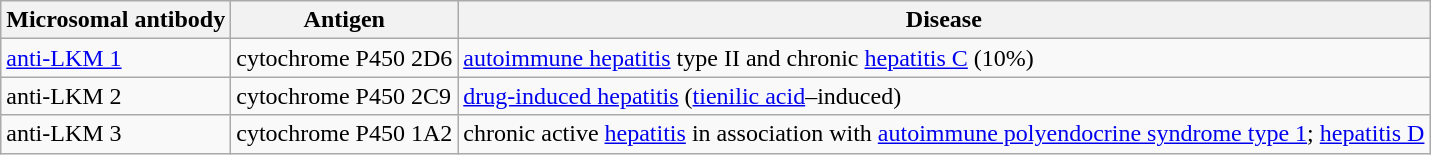<table class="wikitable">
<tr>
<th>Microsomal antibody</th>
<th>Antigen</th>
<th>Disease</th>
</tr>
<tr>
<td><a href='#'>anti-LKM 1</a></td>
<td>cytochrome P450 2D6</td>
<td><a href='#'>autoimmune hepatitis</a> type II and chronic <a href='#'>hepatitis C</a> (10%)</td>
</tr>
<tr>
<td>anti-LKM 2</td>
<td>cytochrome P450 2C9</td>
<td><a href='#'>drug-induced hepatitis</a> (<a href='#'>tienilic acid</a>–induced)</td>
</tr>
<tr>
<td>anti-LKM 3</td>
<td>cytochrome P450 1A2</td>
<td>chronic active <a href='#'>hepatitis</a> in association with <a href='#'>autoimmune polyendocrine syndrome type 1</a>;  <a href='#'>hepatitis D</a></td>
</tr>
</table>
